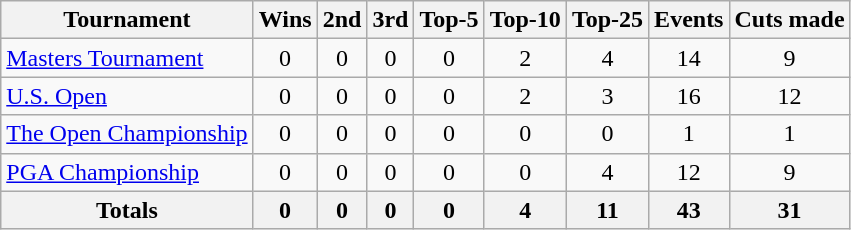<table class=wikitable style=text-align:center>
<tr>
<th>Tournament</th>
<th>Wins</th>
<th>2nd</th>
<th>3rd</th>
<th>Top-5</th>
<th>Top-10</th>
<th>Top-25</th>
<th>Events</th>
<th>Cuts made</th>
</tr>
<tr>
<td align=left><a href='#'>Masters Tournament</a></td>
<td>0</td>
<td>0</td>
<td>0</td>
<td>0</td>
<td>2</td>
<td>4</td>
<td>14</td>
<td>9</td>
</tr>
<tr>
<td align=left><a href='#'>U.S. Open</a></td>
<td>0</td>
<td>0</td>
<td>0</td>
<td>0</td>
<td>2</td>
<td>3</td>
<td>16</td>
<td>12</td>
</tr>
<tr>
<td align=left><a href='#'>The Open Championship</a></td>
<td>0</td>
<td>0</td>
<td>0</td>
<td>0</td>
<td>0</td>
<td>0</td>
<td>1</td>
<td>1</td>
</tr>
<tr>
<td align=left><a href='#'>PGA Championship</a></td>
<td>0</td>
<td>0</td>
<td>0</td>
<td>0</td>
<td>0</td>
<td>4</td>
<td>12</td>
<td>9</td>
</tr>
<tr>
<th>Totals</th>
<th>0</th>
<th>0</th>
<th>0</th>
<th>0</th>
<th>4</th>
<th>11</th>
<th>43</th>
<th>31</th>
</tr>
</table>
